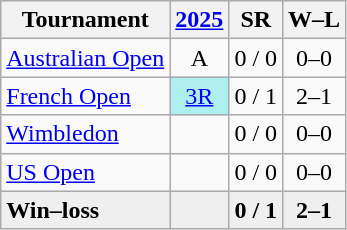<table class=wikitable style=text-align:center>
<tr>
<th>Tournament</th>
<th><a href='#'>2025</a></th>
<th>SR</th>
<th>W–L</th>
</tr>
<tr>
<td style=text-align:left><a href='#'>Australian Open</a></td>
<td>A</td>
<td>0 / 0</td>
<td>0–0</td>
</tr>
<tr>
<td style=text-align:left><a href='#'>French Open</a></td>
<td style=background:#afeeee><a href='#'>3R</a></td>
<td>0 / 1</td>
<td>2–1</td>
</tr>
<tr>
<td style=text-align:left><a href='#'>Wimbledon</a></td>
<td></td>
<td>0 / 0</td>
<td>0–0</td>
</tr>
<tr>
<td style=text-align:left><a href='#'>US Open</a></td>
<td></td>
<td>0 / 0</td>
<td>0–0</td>
</tr>
<tr style=background:#efefef;font-weight:bold>
<td style=text-align:left>Win–loss</td>
<td></td>
<td>0 / 1</td>
<td>2–1</td>
</tr>
</table>
